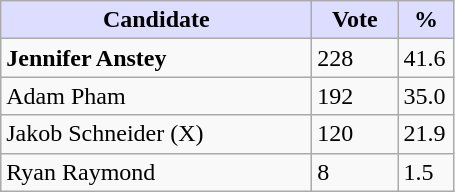<table class="wikitable">
<tr>
<th style="background:#ddf; width:200px;">Candidate</th>
<th style="background:#ddf; width:50px;">Vote</th>
<th style="background:#ddf; width:30px;">%</th>
</tr>
<tr>
<td><strong>Jennifer Anstey</strong></td>
<td>228</td>
<td>41.6</td>
</tr>
<tr>
<td>Adam Pham</td>
<td>192</td>
<td>35.0</td>
</tr>
<tr>
<td>Jakob Schneider (X)</td>
<td>120</td>
<td>21.9</td>
</tr>
<tr>
<td>Ryan Raymond</td>
<td>8</td>
<td>1.5</td>
</tr>
</table>
